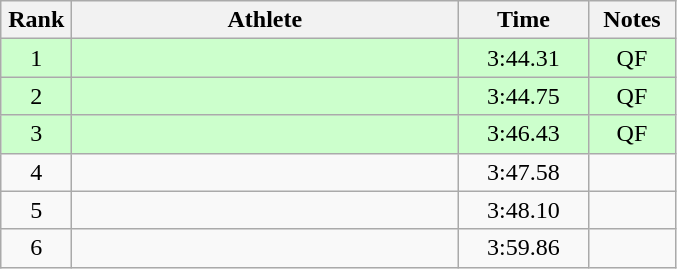<table class=wikitable style="text-align:center">
<tr>
<th width=40>Rank</th>
<th width=250>Athlete</th>
<th width=80>Time</th>
<th width=50>Notes</th>
</tr>
<tr bgcolor="ccffcc">
<td>1</td>
<td align=left></td>
<td>3:44.31</td>
<td>QF</td>
</tr>
<tr bgcolor="ccffcc">
<td>2</td>
<td align=left></td>
<td>3:44.75</td>
<td>QF</td>
</tr>
<tr bgcolor="ccffcc">
<td>3</td>
<td align=left></td>
<td>3:46.43</td>
<td>QF</td>
</tr>
<tr>
<td>4</td>
<td align=left></td>
<td>3:47.58</td>
<td></td>
</tr>
<tr>
<td>5</td>
<td align=left></td>
<td>3:48.10</td>
<td></td>
</tr>
<tr>
<td>6</td>
<td align=left></td>
<td>3:59.86</td>
<td></td>
</tr>
</table>
